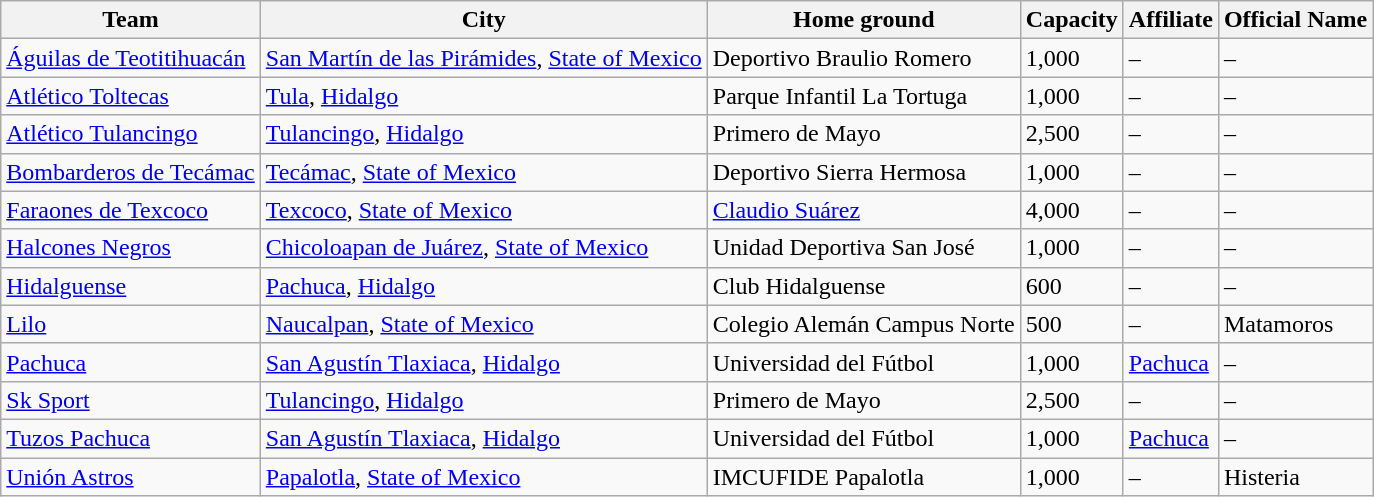<table class="wikitable sortable">
<tr>
<th>Team</th>
<th>City</th>
<th>Home ground</th>
<th>Capacity</th>
<th>Affiliate</th>
<th>Official Name</th>
</tr>
<tr>
<td><a href='#'>Águilas de Teotitihuacán</a></td>
<td><a href='#'>San Martín de las Pirámides</a>, <a href='#'>State of Mexico</a></td>
<td>Deportivo Braulio Romero</td>
<td>1,000</td>
<td>–</td>
<td>–</td>
</tr>
<tr>
<td><a href='#'>Atlético Toltecas</a></td>
<td><a href='#'>Tula</a>, <a href='#'>Hidalgo</a></td>
<td>Parque Infantil La Tortuga</td>
<td>1,000</td>
<td>–</td>
<td>–</td>
</tr>
<tr>
<td><a href='#'>Atlético Tulancingo</a></td>
<td><a href='#'>Tulancingo</a>, <a href='#'>Hidalgo</a></td>
<td>Primero de Mayo</td>
<td>2,500</td>
<td>–</td>
<td>–</td>
</tr>
<tr>
<td><a href='#'>Bombarderos de Tecámac</a></td>
<td><a href='#'>Tecámac</a>, <a href='#'>State of Mexico</a></td>
<td>Deportivo Sierra Hermosa</td>
<td>1,000</td>
<td>–</td>
<td>–</td>
</tr>
<tr>
<td><a href='#'>Faraones de Texcoco</a></td>
<td><a href='#'>Texcoco</a>, <a href='#'>State of Mexico</a></td>
<td><a href='#'>Claudio Suárez</a></td>
<td>4,000</td>
<td>–</td>
<td>–</td>
</tr>
<tr>
<td><a href='#'>Halcones Negros</a></td>
<td><a href='#'>Chicoloapan de Juárez</a>, <a href='#'>State of Mexico</a></td>
<td>Unidad Deportiva San José</td>
<td>1,000</td>
<td>–</td>
<td>–</td>
</tr>
<tr>
<td><a href='#'>Hidalguense</a></td>
<td><a href='#'>Pachuca</a>, <a href='#'>Hidalgo</a></td>
<td>Club Hidalguense</td>
<td>600</td>
<td>–</td>
<td>–</td>
</tr>
<tr>
<td><a href='#'>Lilo</a></td>
<td><a href='#'>Naucalpan</a>, <a href='#'>State of Mexico</a></td>
<td>Colegio Alemán Campus Norte</td>
<td>500</td>
<td>–</td>
<td>Matamoros</td>
</tr>
<tr>
<td><a href='#'>Pachuca</a></td>
<td><a href='#'>San Agustín Tlaxiaca</a>, <a href='#'>Hidalgo</a></td>
<td>Universidad del Fútbol</td>
<td>1,000</td>
<td><a href='#'>Pachuca</a></td>
<td>–</td>
</tr>
<tr>
<td><a href='#'>Sk Sport</a></td>
<td><a href='#'>Tulancingo</a>, <a href='#'>Hidalgo</a></td>
<td>Primero de Mayo</td>
<td>2,500</td>
<td>–</td>
<td>–</td>
</tr>
<tr>
<td><a href='#'>Tuzos Pachuca</a></td>
<td><a href='#'>San Agustín Tlaxiaca</a>, <a href='#'>Hidalgo</a></td>
<td>Universidad del Fútbol</td>
<td>1,000</td>
<td><a href='#'>Pachuca</a></td>
<td>–</td>
</tr>
<tr>
<td><a href='#'>Unión Astros</a></td>
<td><a href='#'>Papalotla</a>, <a href='#'>State of Mexico</a></td>
<td>IMCUFIDE Papalotla</td>
<td>1,000</td>
<td>–</td>
<td>Histeria</td>
</tr>
</table>
